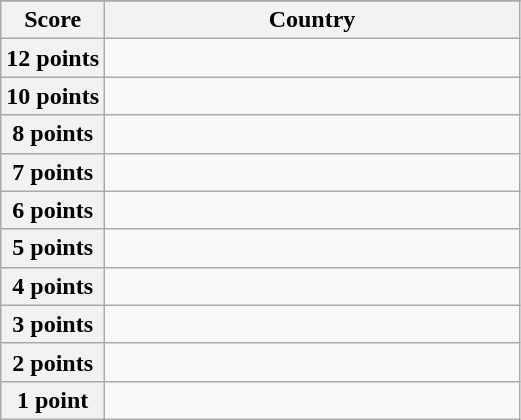<table class="wikitable">
<tr>
</tr>
<tr>
<th scope="col" width="20%">Score</th>
<th scope="col">Country</th>
</tr>
<tr>
<th scope="row">12 points</th>
<td></td>
</tr>
<tr>
<th scope="row">10 points</th>
<td></td>
</tr>
<tr>
<th scope="row">8 points</th>
<td></td>
</tr>
<tr>
<th scope="row">7 points</th>
<td></td>
</tr>
<tr>
<th scope="row">6 points</th>
<td></td>
</tr>
<tr>
<th scope="row">5 points</th>
<td></td>
</tr>
<tr>
<th scope="row">4 points</th>
<td></td>
</tr>
<tr>
<th scope="row">3 points</th>
<td></td>
</tr>
<tr>
<th scope="row">2 points</th>
<td></td>
</tr>
<tr>
<th scope="row">1 point</th>
<td></td>
</tr>
</table>
